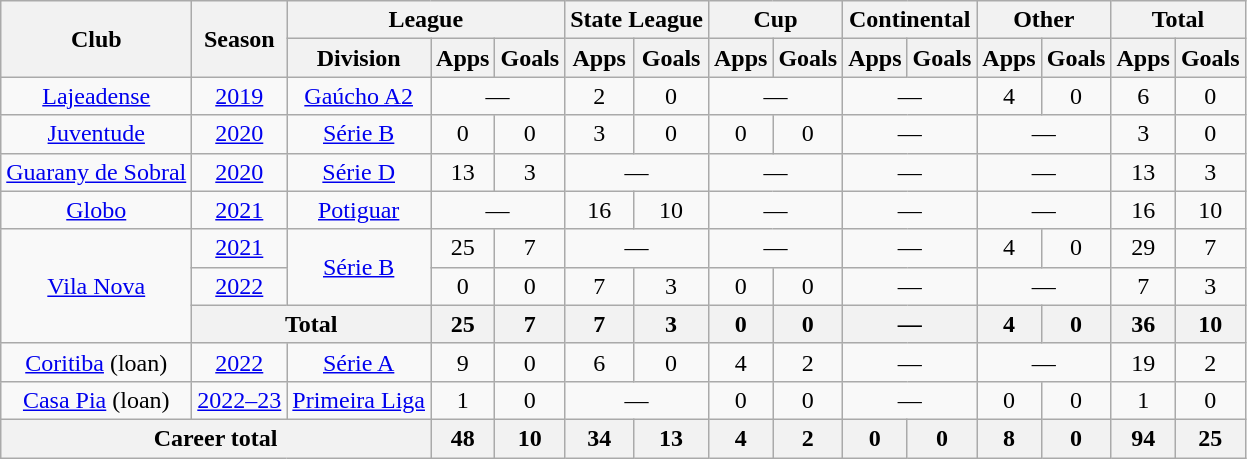<table class="wikitable" style="text-align: center;">
<tr>
<th rowspan="2">Club</th>
<th rowspan="2">Season</th>
<th colspan="3">League</th>
<th colspan="2">State League</th>
<th colspan="2">Cup</th>
<th colspan="2">Continental</th>
<th colspan="2">Other</th>
<th colspan="2">Total</th>
</tr>
<tr>
<th>Division</th>
<th>Apps</th>
<th>Goals</th>
<th>Apps</th>
<th>Goals</th>
<th>Apps</th>
<th>Goals</th>
<th>Apps</th>
<th>Goals</th>
<th>Apps</th>
<th>Goals</th>
<th>Apps</th>
<th>Goals</th>
</tr>
<tr>
<td><a href='#'>Lajeadense</a></td>
<td><a href='#'>2019</a></td>
<td><a href='#'>Gaúcho A2</a></td>
<td colspan="2">—</td>
<td>2</td>
<td>0</td>
<td colspan="2">—</td>
<td colspan="2">—</td>
<td>4</td>
<td>0</td>
<td>6</td>
<td>0</td>
</tr>
<tr>
<td><a href='#'>Juventude</a></td>
<td><a href='#'>2020</a></td>
<td><a href='#'>Série B</a></td>
<td>0</td>
<td>0</td>
<td>3</td>
<td>0</td>
<td>0</td>
<td>0</td>
<td colspan="2">—</td>
<td colspan="2">—</td>
<td>3</td>
<td>0</td>
</tr>
<tr>
<td><a href='#'>Guarany de Sobral</a></td>
<td><a href='#'>2020</a></td>
<td><a href='#'>Série D</a></td>
<td>13</td>
<td>3</td>
<td colspan="2">—</td>
<td colspan="2">—</td>
<td colspan="2">—</td>
<td colspan="2">—</td>
<td>13</td>
<td>3</td>
</tr>
<tr>
<td><a href='#'>Globo</a></td>
<td><a href='#'>2021</a></td>
<td><a href='#'>Potiguar</a></td>
<td colspan="2">—</td>
<td>16</td>
<td>10</td>
<td colspan="2">—</td>
<td colspan="2">—</td>
<td colspan="2">—</td>
<td>16</td>
<td>10</td>
</tr>
<tr>
<td rowspan="3"><a href='#'>Vila Nova</a></td>
<td><a href='#'>2021</a></td>
<td rowspan="2"><a href='#'>Série B</a></td>
<td>25</td>
<td>7</td>
<td colspan="2">—</td>
<td colspan="2">—</td>
<td colspan="2">—</td>
<td>4</td>
<td>0</td>
<td>29</td>
<td>7</td>
</tr>
<tr>
<td><a href='#'>2022</a></td>
<td>0</td>
<td>0</td>
<td>7</td>
<td>3</td>
<td>0</td>
<td>0</td>
<td colspan="2">—</td>
<td colspan="2">—</td>
<td>7</td>
<td>3</td>
</tr>
<tr>
<th colspan="2">Total</th>
<th>25</th>
<th>7</th>
<th>7</th>
<th>3</th>
<th>0</th>
<th>0</th>
<th colspan="2">—</th>
<th>4</th>
<th>0</th>
<th>36</th>
<th>10</th>
</tr>
<tr>
<td><a href='#'>Coritiba</a> (loan)</td>
<td><a href='#'>2022</a></td>
<td><a href='#'>Série A</a></td>
<td>9</td>
<td>0</td>
<td>6</td>
<td>0</td>
<td>4</td>
<td>2</td>
<td colspan="2">—</td>
<td colspan="2">—</td>
<td>19</td>
<td>2</td>
</tr>
<tr>
<td><a href='#'>Casa Pia</a> (loan)</td>
<td><a href='#'>2022–23</a></td>
<td><a href='#'>Primeira Liga</a></td>
<td>1</td>
<td>0</td>
<td colspan="2">—</td>
<td>0</td>
<td>0</td>
<td colspan="2">—</td>
<td>0</td>
<td>0</td>
<td>1</td>
<td>0</td>
</tr>
<tr>
<th colspan="3">Career total</th>
<th>48</th>
<th>10</th>
<th>34</th>
<th>13</th>
<th>4</th>
<th>2</th>
<th>0</th>
<th>0</th>
<th>8</th>
<th>0</th>
<th>94</th>
<th>25</th>
</tr>
</table>
